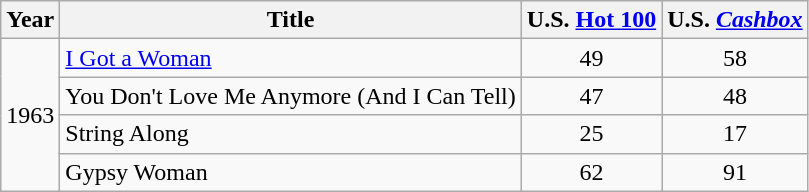<table class="wikitable">
<tr>
<th>Year</th>
<th>Title</th>
<th>U.S. <a href='#'>Hot 100</a></th>
<th>U.S. <em><a href='#'>Cashbox</a></em><em></th>
</tr>
<tr>
<td rowspan="4">1963</td>
<td><a href='#'>I Got a Woman</a></td>
<td align="center">49</td>
<td align="center">58</td>
</tr>
<tr>
<td>You Don't Love Me Anymore (And I Can Tell)</td>
<td align="center">47</td>
<td align="center">48</td>
</tr>
<tr>
<td>String Along</td>
<td align="center">25</td>
<td align="center">17</td>
</tr>
<tr>
<td>Gypsy Woman</td>
<td align="center">62</td>
<td align="center">91</td>
</tr>
</table>
